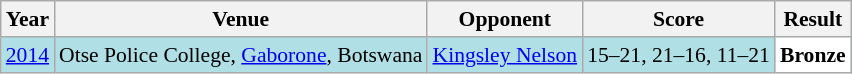<table class="sortable wikitable" style="font-size: 90%;">
<tr>
<th>Year</th>
<th>Venue</th>
<th>Opponent</th>
<th>Score</th>
<th>Result</th>
</tr>
<tr style="background:#B0E0E6">
<td align="center"><a href='#'>2014</a></td>
<td align="left">Otse Police College, <a href='#'>Gaborone</a>, Botswana</td>
<td align="left"> <a href='#'>Kingsley Nelson</a></td>
<td align="left">15–21, 21–16, 11–21</td>
<td style="text-align:left; background:white"> <strong>Bronze</strong></td>
</tr>
</table>
